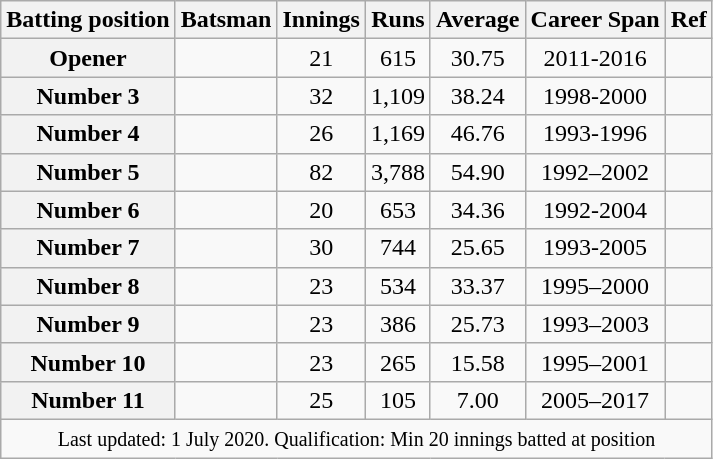<table class="wikitable sortable" style="text-align:center;">
<tr>
<th scope="col">Batting position</th>
<th scope="col">Batsman</th>
<th scope="col">Innings</th>
<th scope="col">Runs</th>
<th scope="col">Average</th>
<th scope="col">Career Span</th>
<th scope="col">Ref</th>
</tr>
<tr>
<th scope="row">Opener</th>
<td></td>
<td>21</td>
<td>615</td>
<td>30.75</td>
<td>2011-2016</td>
<td></td>
</tr>
<tr>
<th scope="row">Number 3</th>
<td></td>
<td>32</td>
<td>1,109</td>
<td>38.24</td>
<td>1998-2000</td>
<td></td>
</tr>
<tr>
<th scope="row">Number 4</th>
<td></td>
<td>26</td>
<td>1,169</td>
<td>46.76</td>
<td>1993-1996</td>
<td></td>
</tr>
<tr>
<th scope="row">Number 5</th>
<td></td>
<td>82</td>
<td>3,788</td>
<td>54.90</td>
<td>1992–2002</td>
<td></td>
</tr>
<tr>
<th scope="row">Number 6</th>
<td></td>
<td>20</td>
<td>653</td>
<td>34.36</td>
<td>1992-2004</td>
<td></td>
</tr>
<tr>
<th scope="row">Number 7</th>
<td></td>
<td>30</td>
<td>744</td>
<td>25.65</td>
<td>1993-2005</td>
<td></td>
</tr>
<tr>
<th scope="row">Number 8</th>
<td></td>
<td>23</td>
<td>534</td>
<td>33.37</td>
<td>1995–2000</td>
<td></td>
</tr>
<tr>
<th scope="row">Number 9</th>
<td></td>
<td>23</td>
<td>386</td>
<td>25.73</td>
<td>1993–2003</td>
<td></td>
</tr>
<tr>
<th scope="row">Number 10</th>
<td></td>
<td>23</td>
<td>265</td>
<td>15.58</td>
<td>1995–2001</td>
<td></td>
</tr>
<tr>
<th scope="row">Number 11</th>
<td></td>
<td>25</td>
<td>105</td>
<td>7.00</td>
<td>2005–2017</td>
<td></td>
</tr>
<tr>
<td colspan=7><small>Last updated: 1 July 2020. Qualification: Min 20 innings batted at position</small></td>
</tr>
</table>
